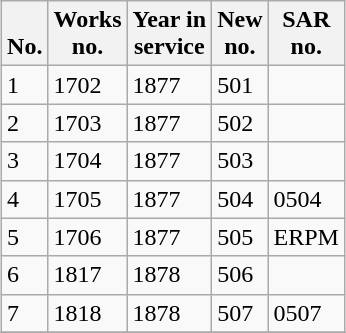<table class="wikitable collapsible sortable" style="margin:0.5em auto; font-size:100%;">
<tr>
<th><br>No.</th>
<th>Works<br>no.</th>
<th>Year in<br>service</th>
<th>New<br>no.</th>
<th>SAR<br>no.</th>
</tr>
<tr>
<td>1</td>
<td>1702</td>
<td>1877</td>
<td>501</td>
<td></td>
</tr>
<tr>
<td>2</td>
<td>1703</td>
<td>1877</td>
<td>502</td>
<td></td>
</tr>
<tr>
<td>3</td>
<td>1704</td>
<td>1877</td>
<td>503</td>
<td></td>
</tr>
<tr>
<td>4</td>
<td>1705</td>
<td>1877</td>
<td>504</td>
<td>0504</td>
</tr>
<tr>
<td>5</td>
<td>1706</td>
<td>1877</td>
<td>505</td>
<td>ERPM</td>
</tr>
<tr>
<td>6</td>
<td>1817</td>
<td>1878</td>
<td>506</td>
<td></td>
</tr>
<tr>
<td>7</td>
<td>1818</td>
<td>1878</td>
<td>507</td>
<td>0507</td>
</tr>
<tr>
</tr>
</table>
